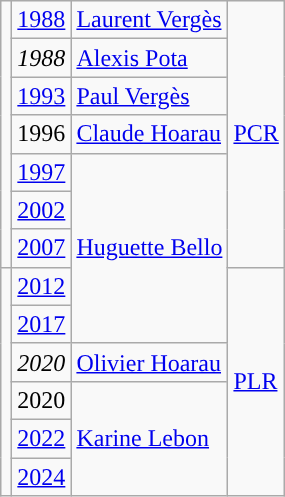<table class="wikitable">
<tr>
<td rowspan="7" style="background-color: "></td>
<td><a href='#'>1988</a></td>
<td><a href='#'>Laurent Vergès</a></td>
<td rowspan="7"><a href='#'>PCR</a></td>
</tr>
<tr>
<td><em>1988</em></td>
<td><a href='#'>Alexis Pota</a></td>
</tr>
<tr>
<td><a href='#'>1993</a></td>
<td><a href='#'>Paul Vergès</a></td>
</tr>
<tr>
<td>1996</td>
<td><a href='#'>Claude Hoarau</a></td>
</tr>
<tr>
<td><a href='#'>1997</a></td>
<td rowspan=5><a href='#'>Huguette Bello</a></td>
</tr>
<tr>
<td><a href='#'>2002</a></td>
</tr>
<tr>
<td><a href='#'>2007</a></td>
</tr>
<tr>
<td rowspan="6" style="background-color: "></td>
<td><a href='#'>2012</a></td>
<td rowspan="6"><a href='#'>PLR</a></td>
</tr>
<tr>
<td><a href='#'>2017</a></td>
</tr>
<tr>
<td><em>2020</em></td>
<td><a href='#'>Olivier Hoarau</a></td>
</tr>
<tr>
<td>2020</td>
<td rowspan="3"><a href='#'>Karine Lebon</a></td>
</tr>
<tr>
<td><a href='#'>2022</a></td>
</tr>
<tr>
<td><a href='#'>2024</a></td>
</tr>
</table>
